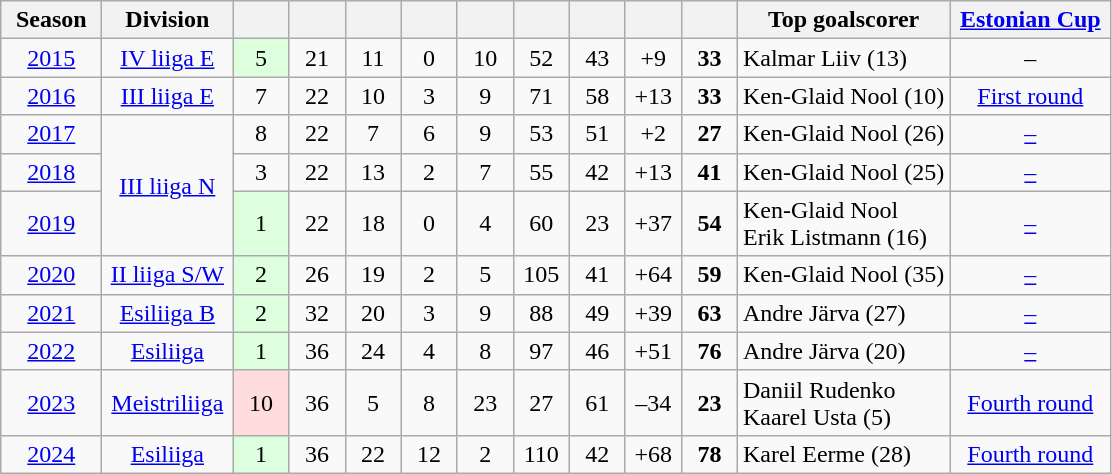<table class="wikitable">
<tr>
<th width=60px>Season</th>
<th width=80px>Division</th>
<th width=30px></th>
<th width=30px></th>
<th width=30px></th>
<th width=30px></th>
<th width=30px></th>
<th width=30px></th>
<th width=30px></th>
<th width=30px></th>
<th width=30px></th>
<th>Top goalscorer</th>
<th width=100px><a href='#'>Estonian Cup</a></th>
</tr>
<tr align=center>
<td><a href='#'>2015</a></td>
<td><a href='#'>IV liiga E</a></td>
<td style="background:#DDFFDD;">5</td>
<td>21</td>
<td>11</td>
<td>0</td>
<td>10</td>
<td>52</td>
<td>43</td>
<td>+9</td>
<td><strong>33</strong></td>
<td align=left> Kalmar Liiv (13)</td>
<td>–</td>
</tr>
<tr align=center>
<td><a href='#'>2016</a></td>
<td><a href='#'>III liiga E</a></td>
<td>7</td>
<td>22</td>
<td>10</td>
<td>3</td>
<td>9</td>
<td>71</td>
<td>58</td>
<td>+13</td>
<td><strong>33</strong></td>
<td align=left> Ken-Glaid Nool (10)</td>
<td><a href='#'>First round</a></td>
</tr>
<tr align=center>
<td><a href='#'>2017</a></td>
<td rowspan=3><a href='#'>III liiga N</a></td>
<td>8</td>
<td>22</td>
<td>7</td>
<td>6</td>
<td>9</td>
<td>53</td>
<td>51</td>
<td>+2</td>
<td><strong>27</strong></td>
<td align=left> Ken-Glaid Nool (26)</td>
<td><a href='#'>–</a></td>
</tr>
<tr align=center>
<td><a href='#'>2018</a></td>
<td>3</td>
<td>22</td>
<td>13</td>
<td>2</td>
<td>7</td>
<td>55</td>
<td>42</td>
<td>+13</td>
<td><strong>41</strong></td>
<td align=left> Ken-Glaid Nool (25)</td>
<td><a href='#'>–</a></td>
</tr>
<tr align=center>
<td><a href='#'>2019</a></td>
<td style="background:#DDFFDD;">1</td>
<td>22</td>
<td>18</td>
<td>0</td>
<td>4</td>
<td>60</td>
<td>23</td>
<td>+37</td>
<td><strong>54</strong></td>
<td align=left> Ken-Glaid Nool<br> Erik Listmann (16)</td>
<td><a href='#'>–</a></td>
</tr>
<tr align=center>
<td><a href='#'>2020</a></td>
<td><a href='#'>II liiga S/W</a></td>
<td style="background:#DDFFDD;">2</td>
<td>26</td>
<td>19</td>
<td>2</td>
<td>5</td>
<td>105</td>
<td>41</td>
<td>+64</td>
<td><strong>59</strong></td>
<td align=left> Ken-Glaid Nool (35)</td>
<td><a href='#'>–</a></td>
</tr>
<tr align=center>
<td><a href='#'>2021</a></td>
<td><a href='#'>Esiliiga B</a></td>
<td style="background:#DDFFDD;">2</td>
<td>32</td>
<td>20</td>
<td>3</td>
<td>9</td>
<td>88</td>
<td>49</td>
<td>+39</td>
<td><strong>63</strong></td>
<td align=left> Andre Järva (27)</td>
<td><a href='#'>–</a></td>
</tr>
<tr align=center>
<td><a href='#'>2022</a></td>
<td><a href='#'>Esiliiga</a></td>
<td style="background:#DDFFDD;">1</td>
<td>36</td>
<td>24</td>
<td>4</td>
<td>8</td>
<td>97</td>
<td>46</td>
<td>+51</td>
<td><strong>76</strong></td>
<td align=left> Andre Järva (20)</td>
<td><a href='#'>–</a></td>
</tr>
<tr align=center>
<td><a href='#'>2023</a></td>
<td><a href='#'>Meistriliiga</a></td>
<td bgcolor="#ffdddd">10</td>
<td>36</td>
<td>5</td>
<td>8</td>
<td>23</td>
<td>27</td>
<td>61</td>
<td>–34</td>
<td><strong>23</strong></td>
<td align="left"> Daniil Rudenko<br> Kaarel Usta (5)</td>
<td><a href='#'>Fourth round</a></td>
</tr>
<tr align=center>
<td><a href='#'>2024</a></td>
<td><a href='#'>Esiliiga</a></td>
<td bgcolor="#DDFFDD">1</td>
<td>36</td>
<td>22</td>
<td>12</td>
<td>2</td>
<td>110</td>
<td>42</td>
<td>+68</td>
<td><strong>78</strong></td>
<td align="left"> Karel Eerme (28)</td>
<td><a href='#'>Fourth round</a></td>
</tr>
</table>
